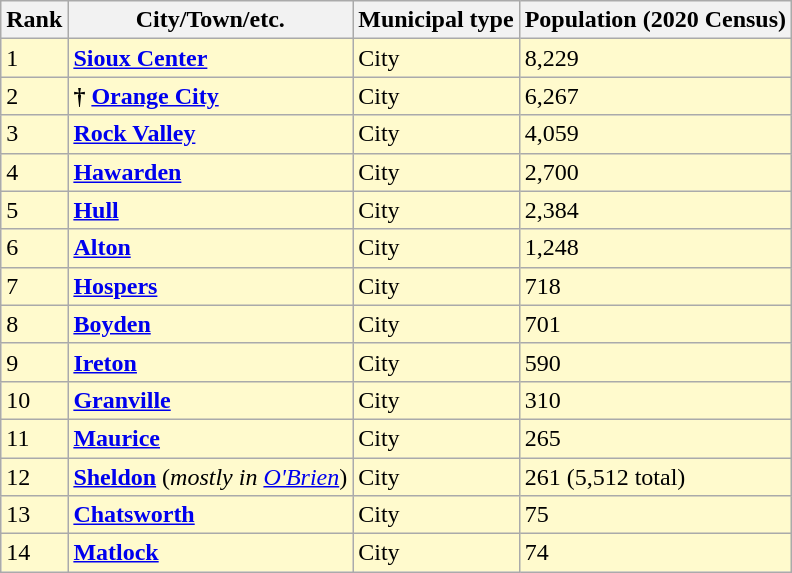<table class="wikitable sortable">
<tr>
<th>Rank</th>
<th>City/Town/etc.</th>
<th>Municipal type</th>
<th>Population (2020 Census)</th>
</tr>
<tr style=background-color:#FFFACD>
<td>1</td>
<td><strong><a href='#'>Sioux Center</a></strong></td>
<td>City</td>
<td>8,229</td>
</tr>
<tr style=background-color:#FFFACD>
<td>2</td>
<td><strong>†</strong> <strong><a href='#'>Orange City</a></strong></td>
<td>City</td>
<td>6,267</td>
</tr>
<tr style=background-color:#FFFACD>
<td>3</td>
<td><strong><a href='#'>Rock Valley</a></strong></td>
<td>City</td>
<td>4,059</td>
</tr>
<tr style=background-color:#FFFACD>
<td>4</td>
<td><strong><a href='#'>Hawarden</a></strong></td>
<td>City</td>
<td>2,700</td>
</tr>
<tr style=background-color:#FFFACD>
<td>5</td>
<td><strong><a href='#'>Hull</a></strong></td>
<td>City</td>
<td>2,384</td>
</tr>
<tr style=background-color:#FFFACD>
<td>6</td>
<td><strong><a href='#'>Alton</a></strong></td>
<td>City</td>
<td>1,248</td>
</tr>
<tr style=background-color:#FFFACD>
<td>7</td>
<td><strong><a href='#'>Hospers</a></strong></td>
<td>City</td>
<td>718</td>
</tr>
<tr style=background-color:#FFFACD>
<td>8</td>
<td><strong><a href='#'>Boyden</a></strong></td>
<td>City</td>
<td>701</td>
</tr>
<tr style=background-color:#FFFACD>
<td>9</td>
<td><strong><a href='#'>Ireton</a></strong></td>
<td>City</td>
<td>590</td>
</tr>
<tr style=background-color:#FFFACD>
<td>10</td>
<td><strong><a href='#'>Granville</a></strong></td>
<td>City</td>
<td>310</td>
</tr>
<tr style=background-color:#FFFACD>
<td>11</td>
<td><strong><a href='#'>Maurice</a></strong></td>
<td>City</td>
<td>265</td>
</tr>
<tr style=background-color:#FFFACD>
<td>12</td>
<td><strong><a href='#'>Sheldon</a></strong> (<em>mostly in <a href='#'>O'Brien</a></em>)</td>
<td>City</td>
<td>261 (5,512 total)</td>
</tr>
<tr style=background-color:#FFFACD>
<td>13</td>
<td><strong><a href='#'>Chatsworth</a></strong></td>
<td>City</td>
<td>75</td>
</tr>
<tr style=background-color:#FFFACD>
<td>14</td>
<td><strong><a href='#'>Matlock</a></strong></td>
<td>City</td>
<td>74</td>
</tr>
</table>
